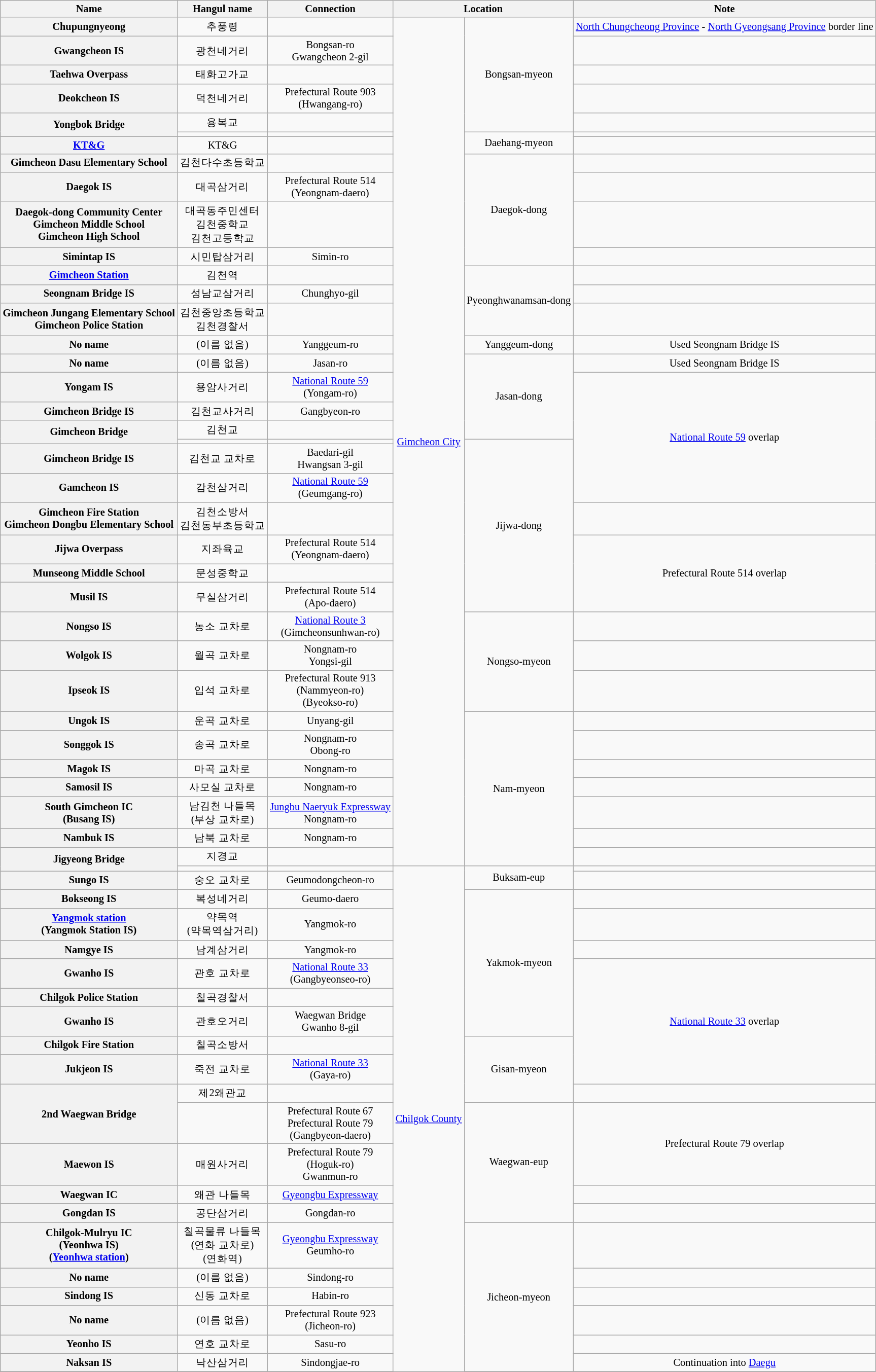<table class="wikitable" style="font-size: 85%; text-align: center;">
<tr>
<th>Name </th>
<th>Hangul name</th>
<th>Connection</th>
<th colspan="2">Location</th>
<th>Note</th>
</tr>
<tr>
<th>Chupungnyeong</th>
<td>추풍령</td>
<td></td>
<td rowspan=36><a href='#'>Gimcheon City</a></td>
<td rowspan=5>Bongsan-myeon</td>
<td><a href='#'>North Chungcheong Province</a> - <a href='#'>North Gyeongsang Province</a> border line</td>
</tr>
<tr>
<th>Gwangcheon IS</th>
<td>광천네거리</td>
<td>Bongsan-ro<br>Gwangcheon 2-gil</td>
<td></td>
</tr>
<tr>
<th>Taehwa Overpass</th>
<td>태화고가교</td>
<td></td>
<td></td>
</tr>
<tr>
<th>Deokcheon IS</th>
<td>덕천네거리</td>
<td>Prefectural Route 903<br>(Hwangang-ro)</td>
<td></td>
</tr>
<tr>
<th rowspan=2>Yongbok Bridge</th>
<td>용복교</td>
<td></td>
<td></td>
</tr>
<tr>
<td></td>
<td></td>
<td rowspan=2>Daehang-myeon</td>
<td></td>
</tr>
<tr>
<th><a href='#'>KT&G</a></th>
<td>KT&G</td>
<td></td>
<td></td>
</tr>
<tr>
<th>Gimcheon Dasu Elementary School</th>
<td>김천다수초등학교</td>
<td></td>
<td rowspan=4>Daegok-dong</td>
<td></td>
</tr>
<tr>
<th>Daegok IS</th>
<td>대곡삼거리</td>
<td>Prefectural Route 514<br>(Yeongnam-daero)</td>
<td></td>
</tr>
<tr>
<th>Daegok-dong Community Center<br>Gimcheon Middle School<br>Gimcheon High School</th>
<td>대곡동주민센터<br>김천중학교<br>김천고등학교</td>
<td></td>
<td></td>
</tr>
<tr>
<th>Simintap IS</th>
<td>시민탑삼거리</td>
<td>Simin-ro</td>
<td></td>
</tr>
<tr>
<th><a href='#'>Gimcheon Station</a></th>
<td>김천역</td>
<td></td>
<td rowspan=3>Pyeonghwanamsan-dong</td>
<td></td>
</tr>
<tr>
<th>Seongnam Bridge IS</th>
<td>성남교삼거리</td>
<td>Chunghyo-gil</td>
<td></td>
</tr>
<tr>
<th>Gimcheon Jungang Elementary School<br>Gimcheon Police Station</th>
<td>김천중앙초등학교<br>김천경찰서</td>
<td></td>
<td></td>
</tr>
<tr>
<th>No name</th>
<td>(이름 없음)</td>
<td>Yanggeum-ro</td>
<td>Yanggeum-dong</td>
<td>Used Seongnam Bridge IS</td>
</tr>
<tr>
<th>No name</th>
<td>(이름 없음)</td>
<td>Jasan-ro</td>
<td rowspan=4>Jasan-dong</td>
<td>Used Seongnam Bridge IS</td>
</tr>
<tr>
<th>Yongam IS</th>
<td>용암사거리</td>
<td><a href='#'>National Route 59</a><br>(Yongam-ro)</td>
<td rowspan=6><a href='#'>National Route 59</a> overlap</td>
</tr>
<tr>
<th>Gimcheon Bridge IS</th>
<td>김천교사거리</td>
<td>Gangbyeon-ro</td>
</tr>
<tr>
<th rowspan=2>Gimcheon Bridge</th>
<td>김천교</td>
<td></td>
</tr>
<tr>
<td></td>
<td></td>
<td rowspan=7>Jijwa-dong</td>
</tr>
<tr>
<th>Gimcheon Bridge IS</th>
<td>김천교 교차로</td>
<td>Baedari-gil<br>Hwangsan 3-gil</td>
</tr>
<tr>
<th>Gamcheon IS</th>
<td>감천삼거리</td>
<td><a href='#'>National Route 59</a><br>(Geumgang-ro)</td>
</tr>
<tr>
<th>Gimcheon Fire Station<br>Gimcheon Dongbu Elementary School</th>
<td>김천소방서<br>김천동부초등학교</td>
<td></td>
<td></td>
</tr>
<tr>
<th>Jijwa Overpass</th>
<td>지좌육교</td>
<td>Prefectural Route 514<br>(Yeongnam-daero)</td>
<td rowspan=3>Prefectural Route 514 overlap</td>
</tr>
<tr>
<th>Munseong Middle School</th>
<td>문성중학교</td>
<td></td>
</tr>
<tr>
<th>Musil IS</th>
<td>무실삼거리</td>
<td>Prefectural Route 514<br>(Apo-daero)</td>
</tr>
<tr>
<th>Nongso IS</th>
<td>농소 교차로</td>
<td><a href='#'>National Route 3</a><br>(Gimcheonsunhwan-ro)</td>
<td rowspan=3>Nongso-myeon</td>
<td></td>
</tr>
<tr>
<th>Wolgok IS</th>
<td>월곡 교차로</td>
<td>Nongnam-ro<br>Yongsi-gil</td>
<td></td>
</tr>
<tr>
<th>Ipseok IS</th>
<td>입석 교차로</td>
<td>Prefectural Route 913<br>(Nammyeon-ro)<br>(Byeokso-ro)</td>
<td></td>
</tr>
<tr>
<th>Ungok IS</th>
<td>운곡 교차로</td>
<td>Unyang-gil</td>
<td rowspan=7>Nam-myeon</td>
<td></td>
</tr>
<tr>
<th>Songgok IS</th>
<td>송곡 교차로</td>
<td>Nongnam-ro<br>Obong-ro</td>
<td></td>
</tr>
<tr>
<th>Magok IS</th>
<td>마곡 교차로</td>
<td>Nongnam-ro</td>
<td></td>
</tr>
<tr>
<th>Samosil IS</th>
<td>사모실 교차로</td>
<td>Nongnam-ro</td>
<td></td>
</tr>
<tr>
<th>South Gimcheon IC<br>(Busang IS)</th>
<td>남김천 나들목<br>(부상 교차로)</td>
<td><a href='#'>Jungbu Naeryuk Expressway</a><br>Nongnam-ro</td>
<td></td>
</tr>
<tr>
<th>Nambuk IS</th>
<td>남북 교차로</td>
<td>Nongnam-ro</td>
<td></td>
</tr>
<tr>
<th rowspan=2>Jigyeong Bridge</th>
<td>지경교</td>
<td></td>
<td></td>
</tr>
<tr>
<td></td>
<td></td>
<td rowspan=26><a href='#'>Chilgok County</a></td>
<td rowspan=2>Buksam-eup</td>
<td></td>
</tr>
<tr>
<th>Sungo IS</th>
<td>숭오 교차로</td>
<td>Geumodongcheon-ro</td>
<td></td>
</tr>
<tr>
<th>Bokseong IS</th>
<td>복성네거리</td>
<td>Geumo-daero</td>
<td rowspan=6>Yakmok-myeon</td>
<td></td>
</tr>
<tr>
<th><a href='#'>Yangmok station</a><br>(Yangmok Station IS)</th>
<td>약목역<br>(약목역삼거리)</td>
<td>Yangmok-ro</td>
<td></td>
</tr>
<tr>
<th>Namgye IS</th>
<td>남계삼거리</td>
<td>Yangmok-ro</td>
<td></td>
</tr>
<tr>
<th>Gwanho IS</th>
<td>관호 교차로</td>
<td><a href='#'>National Route 33</a><br>(Gangbyeonseo-ro)</td>
<td rowspan=5><a href='#'>National Route 33</a> overlap</td>
</tr>
<tr>
<th>Chilgok Police Station</th>
<td>칠곡경찰서</td>
<td></td>
</tr>
<tr>
<th>Gwanho IS</th>
<td>관호오거리</td>
<td>Waegwan Bridge<br>Gwanho 8-gil</td>
</tr>
<tr>
<th>Chilgok Fire Station</th>
<td>칠곡소방서</td>
<td></td>
<td rowspan=3>Gisan-myeon</td>
</tr>
<tr>
<th>Jukjeon IS</th>
<td>죽전 교차로</td>
<td><a href='#'>National Route 33</a><br>(Gaya-ro)</td>
</tr>
<tr>
<th rowspan=2>2nd Waegwan Bridge</th>
<td>제2왜관교</td>
<td></td>
<td></td>
</tr>
<tr>
<td></td>
<td>Prefectural Route 67<br>Prefectural Route 79<br>(Gangbyeon-daero)</td>
<td rowspan=4>Waegwan-eup</td>
<td rowspan=2>Prefectural Route 79 overlap</td>
</tr>
<tr>
<th>Maewon IS</th>
<td>매원사거리</td>
<td>Prefectural Route 79<br>(Hoguk-ro)<br>Gwanmun-ro</td>
</tr>
<tr>
<th>Waegwan IC</th>
<td>왜관 나들목</td>
<td><a href='#'>Gyeongbu Expressway</a></td>
<td></td>
</tr>
<tr>
<th>Gongdan IS</th>
<td>공단삼거리</td>
<td>Gongdan-ro</td>
<td></td>
</tr>
<tr>
<th>Chilgok-Mulryu IC<br>(Yeonhwa IS)<br>(<a href='#'>Yeonhwa station</a>)</th>
<td>칠곡물류 나들목<br>(연화 교차로)<br>(연화역)</td>
<td><a href='#'>Gyeongbu Expressway</a><br>Geumho-ro</td>
<td rowspan=6>Jicheon-myeon</td>
<td></td>
</tr>
<tr>
<th>No name</th>
<td>(이름 없음)</td>
<td>Sindong-ro</td>
<td></td>
</tr>
<tr>
<th>Sindong IS</th>
<td>신동 교차로</td>
<td>Habin-ro</td>
<td></td>
</tr>
<tr>
<th>No name</th>
<td>(이름 없음)</td>
<td>Prefectural Route 923<br>(Jicheon-ro)</td>
<td></td>
</tr>
<tr>
<th>Yeonho IS</th>
<td>연호 교차로</td>
<td>Sasu-ro</td>
<td></td>
</tr>
<tr>
<th>Naksan IS</th>
<td>낙산삼거리</td>
<td>Sindongjae-ro</td>
<td>Continuation into <a href='#'>Daegu</a></td>
</tr>
<tr>
</tr>
</table>
